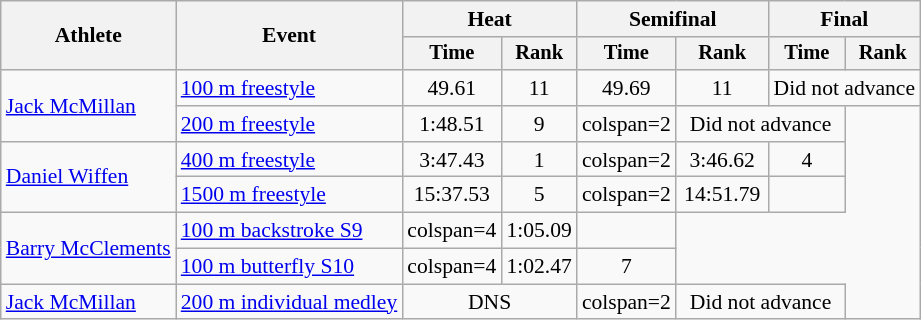<table class=wikitable style=font-size:90%>
<tr>
<th rowspan=2>Athlete</th>
<th rowspan=2>Event</th>
<th colspan=2>Heat</th>
<th colspan=2>Semifinal</th>
<th colspan=2>Final</th>
</tr>
<tr style=font-size:95%>
<th>Time</th>
<th>Rank</th>
<th>Time</th>
<th>Rank</th>
<th>Time</th>
<th>Rank</th>
</tr>
<tr align=center>
<td align=left rowspan=2><a href='#'>Jack McMillan</a></td>
<td align=left rowspan="1"><a href='#'>100 m freestyle</a></td>
<td>49.61</td>
<td>11</td>
<td>49.69</td>
<td>11</td>
<td colspan=2>Did not advance</td>
</tr>
<tr align=center>
<td align=left rowspan="1"><a href='#'>200 m freestyle</a></td>
<td>1:48.51</td>
<td>9</td>
<td>colspan=2 </td>
<td colspan=2>Did not advance</td>
</tr>
<tr align=center>
<td align=left rowspan=2><a href='#'>Daniel Wiffen</a></td>
<td align=left rowspan="1"><a href='#'>400 m freestyle</a></td>
<td>3:47.43</td>
<td>1</td>
<td>colspan=2 </td>
<td>3:46.62</td>
<td>4</td>
</tr>
<tr align=center>
<td align=left rowspan="1"><a href='#'>1500 m freestyle</a></td>
<td>15:37.53</td>
<td>5</td>
<td>colspan=2 </td>
<td>14:51.79</td>
<td></td>
</tr>
<tr align=center>
<td align=left rowspan=2><a href='#'>Barry McClements</a></td>
<td align=left rowspan="1"><a href='#'>100 m backstroke S9</a></td>
<td>colspan=4 </td>
<td>1:05.09</td>
<td></td>
</tr>
<tr align=center>
<td align=left rowspan="1"><a href='#'>100 m butterfly S10</a></td>
<td>colspan=4 </td>
<td>1:02.47</td>
<td>7</td>
</tr>
<tr align=center>
<td align=left><a href='#'>Jack McMillan</a></td>
<td align=left rowspan="1"><a href='#'>200 m individual medley</a></td>
<td colspan="2">DNS</td>
<td>colspan=2 </td>
<td colspan=2>Did not advance</td>
</tr>
</table>
